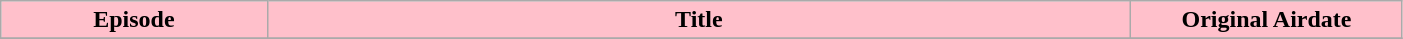<table class="wikitable plainrowheaders" style="width:74%;">
<tr>
<th style="background:pink; width:3%;">Episode</th>
<th style="background:pink; width:12%;">Title</th>
<th style="background:pink; width:3%;">Original Airdate</th>
</tr>
<tr>
</tr>
</table>
